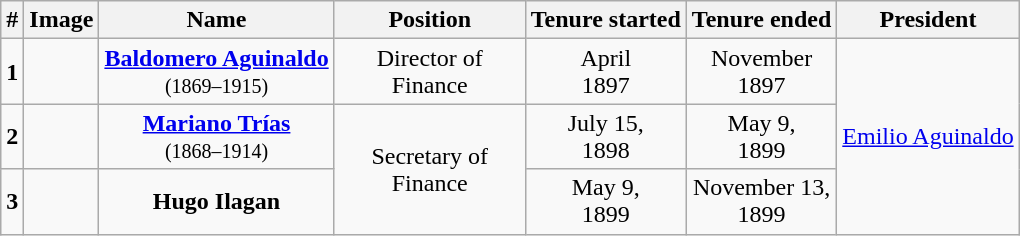<table class="wikitable" style="text-align:center; border:1px #aaf solid;">
<tr>
<th>#</th>
<th>Image</th>
<th>Name</th>
<th width=120px>Position</th>
<th>Tenure started</th>
<th>Tenure ended</th>
<th>President</th>
</tr>
<tr>
<td><strong>1</strong></td>
<td></td>
<td><strong><a href='#'>Baldomero Aguinaldo</a></strong><br><small>(1869–1915)</small></td>
<td>Director of Finance</td>
<td>April<br>1897</td>
<td>November<br>1897</td>
<td rowspan="3"><a href='#'>Emilio Aguinaldo</a></td>
</tr>
<tr>
<td><strong>2</strong></td>
<td></td>
<td><strong><a href='#'>Mariano Trías</a></strong><br><small>(1868–1914)</small></td>
<td rowspan="2">Secretary of Finance</td>
<td>July 15,<br>1898</td>
<td>May 9,<br>1899</td>
</tr>
<tr>
<td><strong>3</strong></td>
<td></td>
<td><strong>Hugo Ilagan</strong></td>
<td>May 9,<br>1899</td>
<td>November 13,<br>1899</td>
</tr>
</table>
